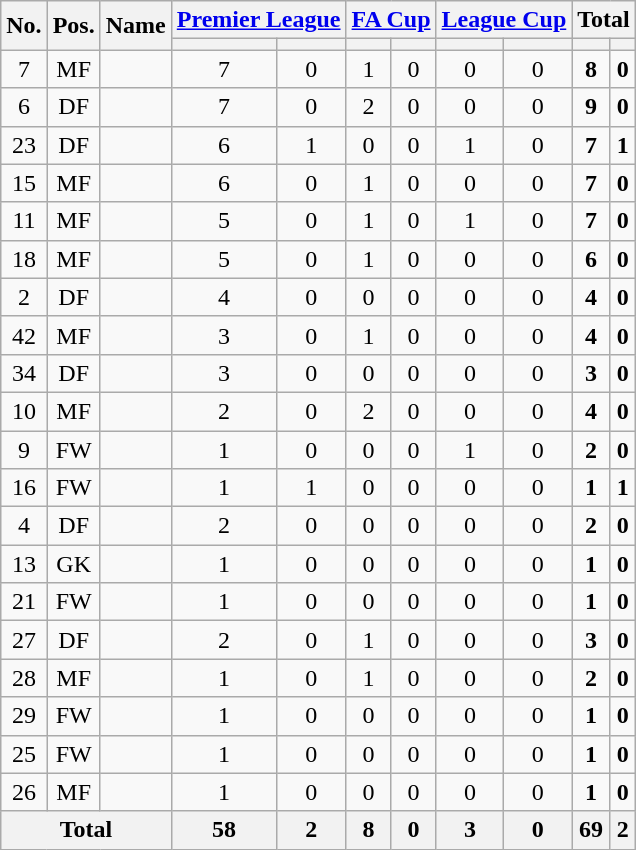<table class="wikitable sortable" style="text-align: center;">
<tr>
<th rowspan="2">No.</th>
<th rowspan="2">Pos.</th>
<th rowspan="2">Name</th>
<th colspan="2"><a href='#'>Premier League</a></th>
<th colspan="2"><a href='#'>FA Cup</a></th>
<th colspan="2"><a href='#'>League Cup</a></th>
<th colspan="2">Total</th>
</tr>
<tr>
<th></th>
<th></th>
<th></th>
<th></th>
<th></th>
<th></th>
<th></th>
<th></th>
</tr>
<tr>
<td>7</td>
<td>MF</td>
<td></td>
<td>7</td>
<td>0</td>
<td>1</td>
<td>0</td>
<td>0</td>
<td>0</td>
<td><strong>8</strong></td>
<td><strong>0</strong></td>
</tr>
<tr>
<td>6</td>
<td>DF</td>
<td></td>
<td>7</td>
<td>0</td>
<td>2</td>
<td>0</td>
<td>0</td>
<td>0</td>
<td><strong>9</strong></td>
<td><strong>0</strong></td>
</tr>
<tr>
<td>23</td>
<td>DF</td>
<td></td>
<td>6</td>
<td>1</td>
<td>0</td>
<td>0</td>
<td>1</td>
<td>0</td>
<td><strong>7</strong></td>
<td><strong>1</strong></td>
</tr>
<tr>
<td>15</td>
<td>MF</td>
<td></td>
<td>6</td>
<td>0</td>
<td>1</td>
<td>0</td>
<td>0</td>
<td>0</td>
<td><strong>7</strong></td>
<td><strong>0</strong></td>
</tr>
<tr>
<td>11</td>
<td>MF</td>
<td></td>
<td>5</td>
<td>0</td>
<td>1</td>
<td>0</td>
<td>1</td>
<td>0</td>
<td><strong>7</strong></td>
<td><strong>0</strong></td>
</tr>
<tr>
<td>18</td>
<td>MF</td>
<td></td>
<td>5</td>
<td>0</td>
<td>1</td>
<td>0</td>
<td>0</td>
<td>0</td>
<td><strong>6</strong></td>
<td><strong>0</strong></td>
</tr>
<tr>
<td>2</td>
<td>DF</td>
<td></td>
<td>4</td>
<td>0</td>
<td>0</td>
<td>0</td>
<td>0</td>
<td>0</td>
<td><strong>4</strong></td>
<td><strong>0</strong></td>
</tr>
<tr>
<td>42</td>
<td>MF</td>
<td></td>
<td>3</td>
<td>0</td>
<td>1</td>
<td>0</td>
<td>0</td>
<td>0</td>
<td><strong>4</strong></td>
<td><strong>0</strong></td>
</tr>
<tr>
<td>34</td>
<td>DF</td>
<td></td>
<td>3</td>
<td>0</td>
<td>0</td>
<td>0</td>
<td>0</td>
<td>0</td>
<td><strong>3</strong></td>
<td><strong>0</strong></td>
</tr>
<tr>
<td>10</td>
<td>MF</td>
<td></td>
<td>2</td>
<td>0</td>
<td>2</td>
<td>0</td>
<td>0</td>
<td>0</td>
<td><strong>4</strong></td>
<td><strong>0</strong></td>
</tr>
<tr>
<td>9</td>
<td>FW</td>
<td></td>
<td>1</td>
<td>0</td>
<td>0</td>
<td>0</td>
<td>1</td>
<td>0</td>
<td><strong>2</strong></td>
<td><strong>0</strong></td>
</tr>
<tr>
<td>16</td>
<td>FW</td>
<td></td>
<td>1</td>
<td>1</td>
<td>0</td>
<td>0</td>
<td>0</td>
<td>0</td>
<td><strong>1</strong></td>
<td><strong>1</strong></td>
</tr>
<tr>
<td>4</td>
<td>DF</td>
<td></td>
<td>2</td>
<td>0</td>
<td>0</td>
<td>0</td>
<td>0</td>
<td>0</td>
<td><strong>2</strong></td>
<td><strong>0</strong></td>
</tr>
<tr>
<td>13</td>
<td>GK</td>
<td></td>
<td>1</td>
<td>0</td>
<td>0</td>
<td>0</td>
<td>0</td>
<td>0</td>
<td><strong>1</strong></td>
<td><strong>0</strong></td>
</tr>
<tr>
<td>21</td>
<td>FW</td>
<td></td>
<td>1</td>
<td>0</td>
<td>0</td>
<td>0</td>
<td>0</td>
<td>0</td>
<td><strong>1</strong></td>
<td><strong>0</strong></td>
</tr>
<tr>
<td>27</td>
<td>DF</td>
<td></td>
<td>2</td>
<td>0</td>
<td>1</td>
<td>0</td>
<td>0</td>
<td>0</td>
<td><strong>3</strong></td>
<td><strong>0</strong></td>
</tr>
<tr>
<td>28</td>
<td>MF</td>
<td></td>
<td>1</td>
<td>0</td>
<td>1</td>
<td>0</td>
<td>0</td>
<td>0</td>
<td><strong>2</strong></td>
<td><strong>0</strong></td>
</tr>
<tr>
<td>29</td>
<td>FW</td>
<td></td>
<td>1</td>
<td>0</td>
<td>0</td>
<td>0</td>
<td>0</td>
<td>0</td>
<td><strong>1</strong></td>
<td><strong>0</strong></td>
</tr>
<tr>
<td>25</td>
<td>FW</td>
<td></td>
<td>1</td>
<td>0</td>
<td>0</td>
<td>0</td>
<td>0</td>
<td>0</td>
<td><strong>1</strong></td>
<td><strong>0</strong></td>
</tr>
<tr>
<td>26</td>
<td>MF</td>
<td></td>
<td>1</td>
<td>0</td>
<td>0</td>
<td>0</td>
<td>0</td>
<td>0</td>
<td><strong>1</strong></td>
<td><strong>0</strong></td>
</tr>
<tr>
<th colspan=3>Total</th>
<th>58</th>
<th>2</th>
<th>8</th>
<th>0</th>
<th>3</th>
<th>0</th>
<th>69</th>
<th>2</th>
</tr>
</table>
